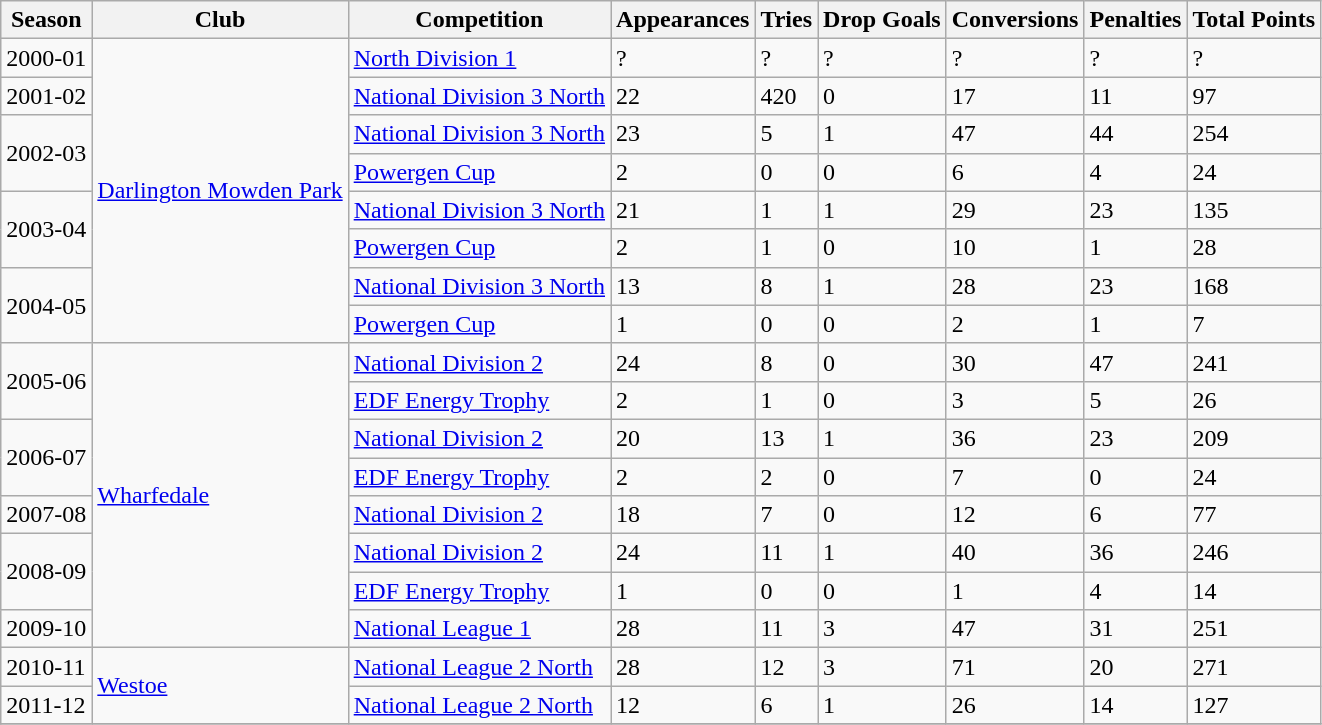<table class="wikitable sortable">
<tr>
<th>Season</th>
<th>Club</th>
<th>Competition</th>
<th>Appearances</th>
<th>Tries</th>
<th>Drop Goals</th>
<th>Conversions</th>
<th>Penalties</th>
<th>Total Points</th>
</tr>
<tr>
<td>2000-01</td>
<td rowspan=8 align=left><a href='#'>Darlington Mowden Park</a></td>
<td><a href='#'>North Division 1</a></td>
<td>?</td>
<td>?</td>
<td>?</td>
<td>?</td>
<td>?</td>
<td>?</td>
</tr>
<tr>
<td>2001-02</td>
<td><a href='#'>National Division 3 North</a></td>
<td>22</td>
<td>420</td>
<td>0</td>
<td>17</td>
<td>11</td>
<td>97</td>
</tr>
<tr>
<td rowspan=2 align=left>2002-03</td>
<td><a href='#'>National Division 3 North</a></td>
<td>23</td>
<td>5</td>
<td>1</td>
<td>47</td>
<td>44</td>
<td>254</td>
</tr>
<tr>
<td><a href='#'>Powergen Cup</a></td>
<td>2</td>
<td>0</td>
<td>0</td>
<td>6</td>
<td>4</td>
<td>24</td>
</tr>
<tr>
<td rowspan=2 align=left>2003-04</td>
<td><a href='#'>National Division 3 North</a></td>
<td>21</td>
<td>1</td>
<td>1</td>
<td>29</td>
<td>23</td>
<td>135</td>
</tr>
<tr>
<td><a href='#'>Powergen Cup</a></td>
<td>2</td>
<td>1</td>
<td>0</td>
<td>10</td>
<td>1</td>
<td>28</td>
</tr>
<tr>
<td rowspan=2 align=left>2004-05</td>
<td><a href='#'>National Division 3 North</a></td>
<td>13</td>
<td>8</td>
<td>1</td>
<td>28</td>
<td>23</td>
<td>168</td>
</tr>
<tr>
<td><a href='#'>Powergen Cup</a></td>
<td>1</td>
<td>0</td>
<td>0</td>
<td>2</td>
<td>1</td>
<td>7</td>
</tr>
<tr>
<td rowspan=2 align=left>2005-06</td>
<td rowspan=8 align=left><a href='#'>Wharfedale</a></td>
<td><a href='#'>National Division 2</a></td>
<td>24</td>
<td>8</td>
<td>0</td>
<td>30</td>
<td>47</td>
<td>241</td>
</tr>
<tr>
<td><a href='#'>EDF Energy Trophy</a></td>
<td>2</td>
<td>1</td>
<td>0</td>
<td>3</td>
<td>5</td>
<td>26</td>
</tr>
<tr>
<td rowspan=2 align=left>2006-07</td>
<td><a href='#'>National Division 2</a></td>
<td>20</td>
<td>13</td>
<td>1</td>
<td>36</td>
<td>23</td>
<td>209</td>
</tr>
<tr>
<td><a href='#'>EDF Energy Trophy</a></td>
<td>2</td>
<td>2</td>
<td>0</td>
<td>7</td>
<td>0</td>
<td>24</td>
</tr>
<tr>
<td>2007-08</td>
<td><a href='#'>National Division 2</a></td>
<td>18</td>
<td>7</td>
<td>0</td>
<td>12</td>
<td>6</td>
<td>77</td>
</tr>
<tr>
<td rowspan=2 align=left>2008-09</td>
<td><a href='#'>National Division 2</a></td>
<td>24</td>
<td>11</td>
<td>1</td>
<td>40</td>
<td>36</td>
<td>246</td>
</tr>
<tr>
<td><a href='#'>EDF Energy Trophy</a></td>
<td>1</td>
<td>0</td>
<td>0</td>
<td>1</td>
<td>4</td>
<td>14</td>
</tr>
<tr>
<td>2009-10</td>
<td><a href='#'>National League 1</a></td>
<td>28</td>
<td>11</td>
<td>3</td>
<td>47</td>
<td>31</td>
<td>251</td>
</tr>
<tr>
<td>2010-11</td>
<td rowspan=2 align=left><a href='#'>Westoe</a></td>
<td><a href='#'>National League 2 North</a></td>
<td>28</td>
<td>12</td>
<td>3</td>
<td>71</td>
<td>20</td>
<td>271</td>
</tr>
<tr>
<td>2011-12</td>
<td><a href='#'>National League 2 North</a></td>
<td>12</td>
<td>6</td>
<td>1</td>
<td>26</td>
<td>14</td>
<td>127</td>
</tr>
<tr>
</tr>
</table>
